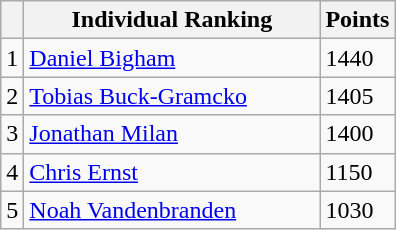<table class="wikitable col3right">
<tr>
<th></th>
<th style="width:190px; white-space:nowrap;">Individual Ranking</th>
<th style="width:20px;">Points</th>
</tr>
<tr>
<td>1</td>
<td> <a href='#'>Daniel Bigham</a></td>
<td>1440</td>
</tr>
<tr>
<td>2</td>
<td> <a href='#'>Tobias Buck-Gramcko</a></td>
<td>1405</td>
</tr>
<tr>
<td>3</td>
<td> <a href='#'>Jonathan Milan</a></td>
<td>1400</td>
</tr>
<tr>
<td>4</td>
<td> <a href='#'>Chris Ernst</a></td>
<td>1150</td>
</tr>
<tr>
<td>5</td>
<td> <a href='#'>Noah Vandenbranden</a></td>
<td>1030</td>
</tr>
</table>
